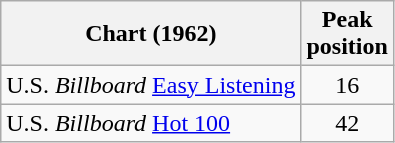<table class="wikitable">
<tr>
<th>Chart (1962)</th>
<th>Peak<br>position</th>
</tr>
<tr>
<td>U.S. <em>Billboard</em> <a href='#'>Easy Listening</a></td>
<td align="center">16</td>
</tr>
<tr>
<td>U.S. <em>Billboard</em> <a href='#'>Hot 100</a></td>
<td align="center">42</td>
</tr>
</table>
